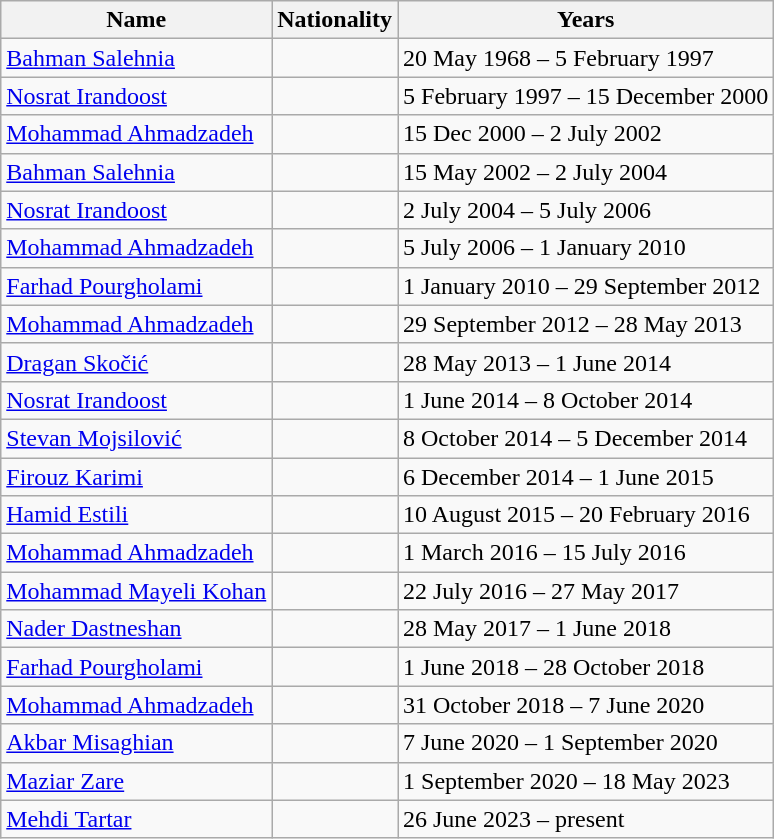<table class="wikitable" style="text-align: center">
<tr>
<th>Name</th>
<th>Nationality</th>
<th>Years</th>
</tr>
<tr>
<td align=left><a href='#'>Bahman Salehnia</a></td>
<td></td>
<td align=left>20 May 1968 – 5 February 1997</td>
</tr>
<tr>
<td align=left><a href='#'>Nosrat Irandoost</a></td>
<td></td>
<td align=left>5 February 1997 – 15 December 2000</td>
</tr>
<tr>
<td align=left><a href='#'>Mohammad Ahmadzadeh</a></td>
<td></td>
<td align=left>15 Dec 2000 – 2 July 2002</td>
</tr>
<tr>
<td align=left><a href='#'>Bahman Salehnia</a></td>
<td></td>
<td align=left>15 May 2002 – 2 July 2004</td>
</tr>
<tr>
<td align=left><a href='#'>Nosrat Irandoost</a></td>
<td></td>
<td align=left>2 July 2004 – 5 July 2006</td>
</tr>
<tr>
<td align=left><a href='#'>Mohammad Ahmadzadeh</a></td>
<td></td>
<td align=left>5 July 2006 – 1 January 2010</td>
</tr>
<tr>
<td align=left><a href='#'>Farhad Pourgholami</a></td>
<td></td>
<td align=left>1 January 2010 – 29 September 2012</td>
</tr>
<tr>
<td align=left><a href='#'>Mohammad Ahmadzadeh</a></td>
<td></td>
<td align=left>29 September 2012 – 28 May 2013</td>
</tr>
<tr>
<td align=left><a href='#'>Dragan Skočić</a></td>
<td></td>
<td align=left>28 May 2013 – 1 June 2014</td>
</tr>
<tr>
<td align=left><a href='#'>Nosrat Irandoost</a></td>
<td></td>
<td align=left>1 June 2014 – 8 October 2014</td>
</tr>
<tr>
<td align=left><a href='#'>Stevan Mojsilović</a></td>
<td></td>
<td align=left>8 October 2014 – 5 December 2014</td>
</tr>
<tr>
<td align=left><a href='#'>Firouz Karimi</a></td>
<td></td>
<td align=left>6 December 2014 – 1 June 2015</td>
</tr>
<tr>
<td align=left><a href='#'>Hamid Estili</a></td>
<td></td>
<td align=left>10 August 2015 – 20 February 2016</td>
</tr>
<tr>
<td align=left><a href='#'>Mohammad Ahmadzadeh</a></td>
<td></td>
<td align=left>1 March 2016 – 15 July 2016</td>
</tr>
<tr>
<td align=left><a href='#'>Mohammad Mayeli Kohan</a></td>
<td></td>
<td align=left>22 July 2016 – 27 May 2017</td>
</tr>
<tr>
<td align=left><a href='#'>Nader Dastneshan</a></td>
<td></td>
<td align=left>28 May 2017 – 1 June 2018</td>
</tr>
<tr>
<td align=left><a href='#'>Farhad Pourgholami</a></td>
<td></td>
<td align=left>1 June 2018 – 28 October 2018</td>
</tr>
<tr>
<td align=left><a href='#'>Mohammad Ahmadzadeh</a></td>
<td></td>
<td align=left>31 October 2018 – 7 June 2020</td>
</tr>
<tr>
<td align=left><a href='#'>Akbar Misaghian</a></td>
<td></td>
<td align=left>7 June 2020 – 1 September 2020</td>
</tr>
<tr>
<td align=left><a href='#'>Maziar Zare</a></td>
<td></td>
<td align=left>1 September 2020 – 18 May 2023</td>
</tr>
<tr>
<td align=left><a href='#'>Mehdi Tartar</a></td>
<td></td>
<td align= left>26 June 2023 – present</td>
</tr>
</table>
